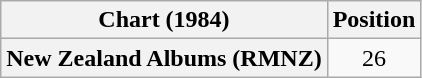<table class="wikitable plainrowheaders" style="text-align:center">
<tr>
<th scope="col">Chart (1984)</th>
<th scope="col">Position</th>
</tr>
<tr>
<th scope="row">New Zealand Albums (RMNZ)</th>
<td>26</td>
</tr>
</table>
